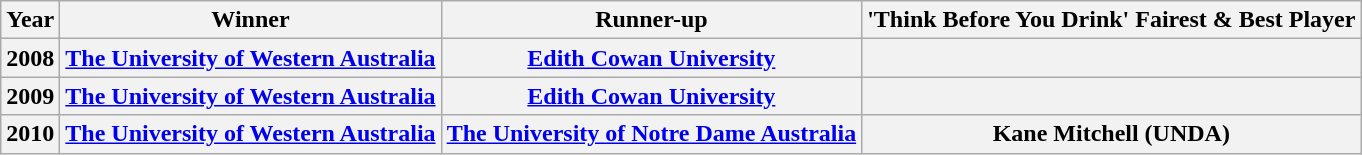<table class="wikitable">
<tr>
<th>Year</th>
<th>Winner</th>
<th>Runner-up</th>
<th>'Think Before You Drink' Fairest & Best Player</th>
</tr>
<tr>
<th>2008</th>
<th><a href='#'>The University of Western Australia</a></th>
<th><a href='#'>Edith Cowan University</a></th>
<th></th>
</tr>
<tr>
<th>2009</th>
<th><a href='#'>The University of Western Australia</a></th>
<th><a href='#'>Edith Cowan University</a></th>
<th></th>
</tr>
<tr>
<th>2010</th>
<th><a href='#'>The University of Western Australia</a></th>
<th><a href='#'>The University of Notre Dame Australia</a></th>
<th>Kane Mitchell (UNDA)</th>
</tr>
</table>
